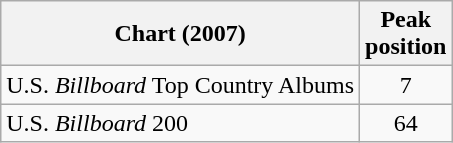<table class="wikitable">
<tr>
<th>Chart (2007)</th>
<th>Peak<br>position</th>
</tr>
<tr>
<td>U.S. <em>Billboard</em> Top Country Albums</td>
<td align="center">7</td>
</tr>
<tr>
<td>U.S. <em>Billboard</em> 200</td>
<td align="center">64</td>
</tr>
</table>
